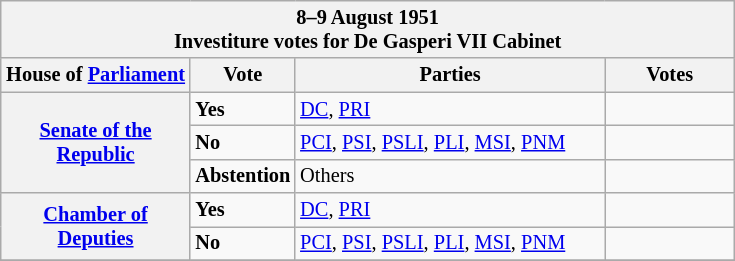<table class="wikitable" style="font-size:85%;">
<tr>
<th colspan="4">8–9 August 1951<br>Investiture votes for De Gasperi VII Cabinet</th>
</tr>
<tr>
<th width="120">House of <a href='#'>Parliament</a></th>
<th width="60">Vote</th>
<th width="200">Parties</th>
<th width="80" align="center">Votes</th>
</tr>
<tr>
<th rowspan="3"><a href='#'>Senate of the Republic</a><br></th>
<td> <strong>Yes</strong></td>
<td><a href='#'>DC</a>, <a href='#'>PRI</a></td>
<td></td>
</tr>
<tr>
<td> <strong>No</strong></td>
<td><a href='#'>PCI</a>, <a href='#'>PSI</a>, <a href='#'>PSLI</a>, <a href='#'>PLI</a>, <a href='#'>MSI</a>, <a href='#'>PNM</a></td>
<td></td>
</tr>
<tr>
<td><strong>Abstention</strong></td>
<td>Others</td>
<td></td>
</tr>
<tr>
<th rowspan="2"><a href='#'>Chamber of Deputies</a><br></th>
<td> <strong>Yes</strong></td>
<td><a href='#'>DC</a>, <a href='#'>PRI</a></td>
<td></td>
</tr>
<tr>
<td> <strong>No</strong></td>
<td><a href='#'>PCI</a>, <a href='#'>PSI</a>, <a href='#'>PSLI</a>, <a href='#'>PLI</a>, <a href='#'>MSI</a>, <a href='#'>PNM</a></td>
<td></td>
</tr>
<tr>
</tr>
</table>
